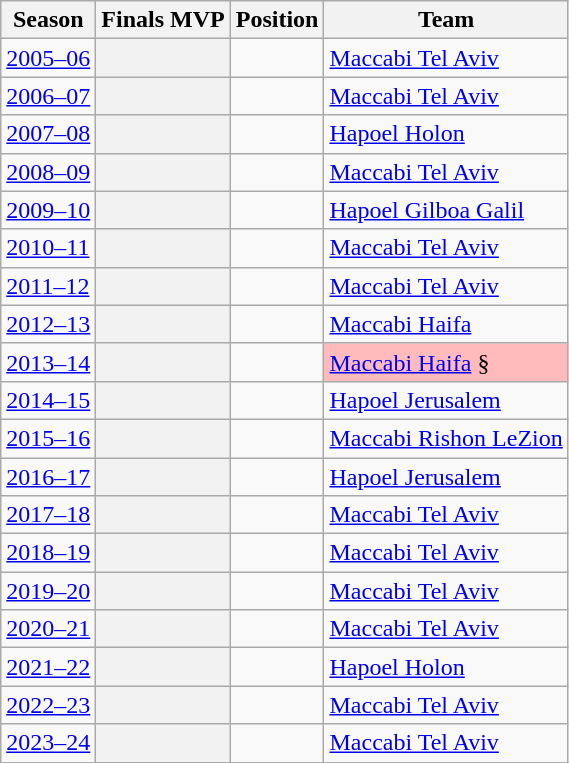<table class="wikitable sortable plainrowheaders">
<tr>
<th scope="col">Season</th>
<th scope="col">Finals MVP</th>
<th scope="col">Position</th>
<th scope="col">Team</th>
</tr>
<tr>
<td><a href='#'>2005–06</a></td>
<th scope="row"> </th>
<td></td>
<td><a href='#'>Maccabi Tel Aviv</a></td>
</tr>
<tr>
<td><a href='#'>2006–07</a></td>
<th scope="row"> </th>
<td></td>
<td><a href='#'>Maccabi Tel Aviv</a></td>
</tr>
<tr>
<td><a href='#'>2007–08</a></td>
<th scope="row"> </th>
<td></td>
<td><a href='#'>Hapoel Holon</a></td>
</tr>
<tr>
<td><a href='#'>2008–09</a></td>
<th scope="row"> </th>
<td></td>
<td><a href='#'>Maccabi Tel Aviv</a></td>
</tr>
<tr>
<td><a href='#'>2009–10</a></td>
<th scope="row"> </th>
<td></td>
<td><a href='#'>Hapoel Gilboa Galil</a></td>
</tr>
<tr>
<td><a href='#'>2010–11</a></td>
<th scope="row"> </th>
<td></td>
<td><a href='#'>Maccabi Tel Aviv</a></td>
</tr>
<tr>
<td><a href='#'>2011–12</a></td>
<th scope="row"> </th>
<td></td>
<td><a href='#'>Maccabi Tel Aviv</a></td>
</tr>
<tr>
<td><a href='#'>2012–13</a></td>
<th scope="row"> </th>
<td></td>
<td><a href='#'>Maccabi Haifa</a></td>
</tr>
<tr>
<td><a href='#'>2013–14</a></td>
<th scope="row"> </th>
<td></td>
<td bgcolor="#ffbbbb"><a href='#'>Maccabi Haifa</a> §</td>
</tr>
<tr>
<td><a href='#'>2014–15</a></td>
<th scope="row"> </th>
<td></td>
<td><a href='#'>Hapoel Jerusalem</a></td>
</tr>
<tr>
<td><a href='#'>2015–16</a></td>
<th scope="row"> </th>
<td></td>
<td><a href='#'>Maccabi Rishon LeZion</a></td>
</tr>
<tr>
<td><a href='#'>2016–17</a></td>
<th scope="row"> </th>
<td></td>
<td><a href='#'>Hapoel Jerusalem</a></td>
</tr>
<tr>
<td><a href='#'>2017–18</a></td>
<th scope="row"> </th>
<td></td>
<td><a href='#'>Maccabi Tel Aviv</a></td>
</tr>
<tr>
<td><a href='#'>2018–19</a></td>
<th scope="row"> </th>
<td></td>
<td><a href='#'>Maccabi Tel Aviv</a></td>
</tr>
<tr>
<td><a href='#'>2019–20</a></td>
<th scope="row"> </th>
<td></td>
<td><a href='#'>Maccabi Tel Aviv</a></td>
</tr>
<tr>
<td><a href='#'>2020–21</a></td>
<th scope="row"> </th>
<td></td>
<td><a href='#'>Maccabi Tel Aviv</a></td>
</tr>
<tr>
<td><a href='#'>2021–22</a></td>
<th scope="row"> </th>
<td></td>
<td><a href='#'>Hapoel Holon</a></td>
</tr>
<tr>
<td><a href='#'>2022–23</a></td>
<th scope="row"> </th>
<td></td>
<td><a href='#'>Maccabi Tel Aviv</a></td>
</tr>
<tr>
<td><a href='#'>2023–24</a></td>
<th scope="row"> </th>
<td></td>
<td><a href='#'>Maccabi Tel Aviv</a></td>
</tr>
</table>
